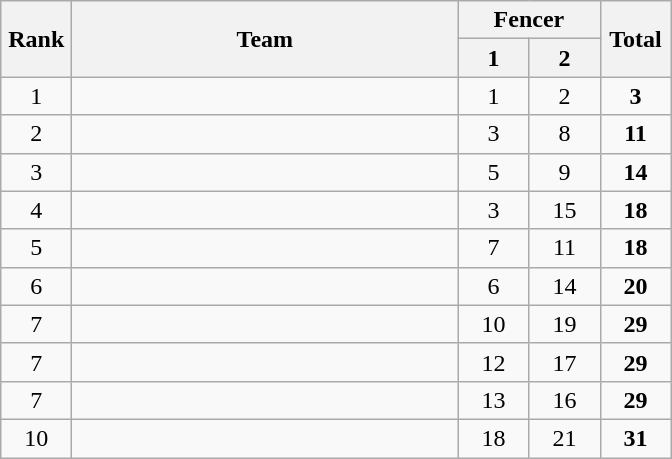<table class=wikitable style="text-align:center">
<tr>
<th rowspan=2 width=40>Rank</th>
<th rowspan=2 width=250>Team</th>
<th colspan=2>Fencer</th>
<th rowspan=2 width=40>Total</th>
</tr>
<tr>
<th width=40>1</th>
<th width=40>2</th>
</tr>
<tr>
<td>1</td>
<td align=left></td>
<td>1</td>
<td>2</td>
<td><strong>3</strong></td>
</tr>
<tr>
<td>2</td>
<td align=left></td>
<td>3</td>
<td>8</td>
<td><strong>11</strong></td>
</tr>
<tr>
<td>3</td>
<td align=left></td>
<td>5</td>
<td>9</td>
<td><strong>14</strong></td>
</tr>
<tr>
<td>4</td>
<td align=left></td>
<td>3</td>
<td>15</td>
<td><strong>18</strong></td>
</tr>
<tr>
<td>5</td>
<td align=left></td>
<td>7</td>
<td>11</td>
<td><strong>18</strong></td>
</tr>
<tr>
<td>6</td>
<td align=left></td>
<td>6</td>
<td>14</td>
<td><strong>20</strong></td>
</tr>
<tr>
<td>7</td>
<td align=left></td>
<td>10</td>
<td>19</td>
<td><strong>29</strong></td>
</tr>
<tr>
<td>7</td>
<td align=left></td>
<td>12</td>
<td>17</td>
<td><strong>29</strong></td>
</tr>
<tr>
<td>7</td>
<td align=left></td>
<td>13</td>
<td>16</td>
<td><strong>29</strong></td>
</tr>
<tr>
<td>10</td>
<td align=left></td>
<td>18</td>
<td>21</td>
<td><strong>31</strong></td>
</tr>
</table>
